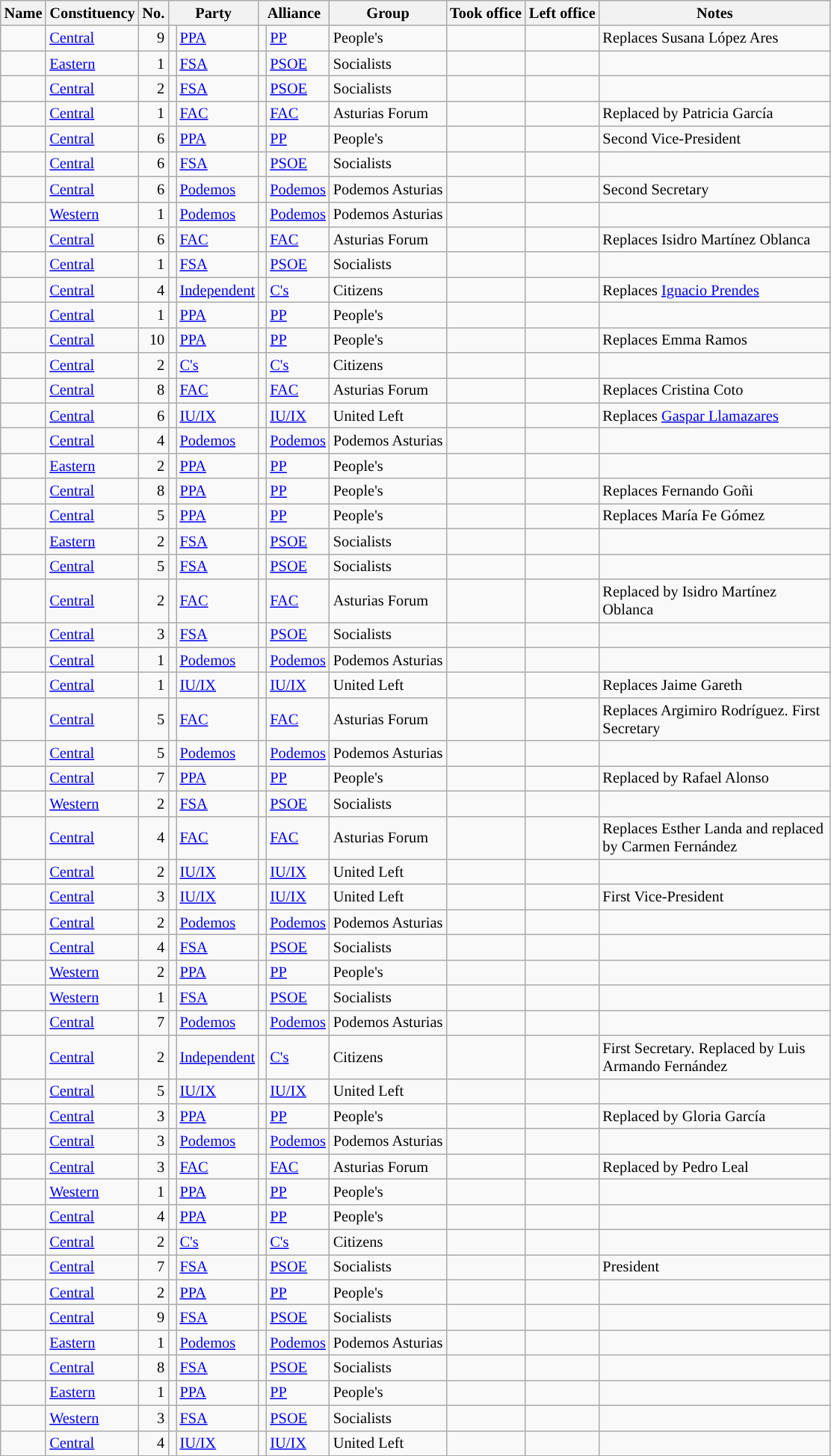<table class="wikitable plainrowheaders sortable" style="font-size:85%; text-align:left;">
<tr>
<th scope=col>Name</th>
<th scope=col>Constituency</th>
<th scope=col>No.</th>
<th scope=col colspan="2">Party</th>
<th scope=col colspan="2">Alliance</th>
<th scope=col>Group</th>
<th scope=col>Took office</th>
<th scope=col>Left office</th>
<th scope=col width="200">Notes</th>
</tr>
<tr>
<td></td>
<td><a href='#'>Central</a></td>
<td align=right>9</td>
<td style="width:0.5px;background:"></td>
<td><a href='#'>PPA</a></td>
<td style="width:0.5px;background:"></td>
<td><a href='#'>PP</a></td>
<td>People's</td>
<td align=center></td>
<td align=center></td>
<td>Replaces Susana López Ares</td>
</tr>
<tr>
<td></td>
<td><a href='#'>Eastern</a></td>
<td align=right>1</td>
<td style="background:"></td>
<td><a href='#'>FSA</a></td>
<td style="background:"></td>
<td><a href='#'>PSOE</a></td>
<td>Socialists</td>
<td align=center></td>
<td align=center></td>
<td></td>
</tr>
<tr>
<td></td>
<td><a href='#'>Central</a></td>
<td align=right>2</td>
<td style="background:"></td>
<td><a href='#'>FSA</a></td>
<td style="background:"></td>
<td><a href='#'>PSOE</a></td>
<td>Socialists</td>
<td align=center></td>
<td align=center></td>
<td></td>
</tr>
<tr>
<td></td>
<td><a href='#'>Central</a></td>
<td align=right>1</td>
<td style="background:"></td>
<td><a href='#'>FAC</a></td>
<td style="background:"></td>
<td><a href='#'>FAC</a></td>
<td>Asturias Forum</td>
<td align=center></td>
<td align=center></td>
<td>Replaced by Patricia García</td>
</tr>
<tr>
<td></td>
<td><a href='#'>Central</a></td>
<td align=right>6</td>
<td style="background:"></td>
<td><a href='#'>PPA</a></td>
<td style="background:"></td>
<td><a href='#'>PP</a></td>
<td>People's</td>
<td align=center></td>
<td align=center></td>
<td>Second Vice-President</td>
</tr>
<tr>
<td></td>
<td><a href='#'>Central</a></td>
<td align=right>6</td>
<td style="background:"></td>
<td><a href='#'>FSA</a></td>
<td style="background:"></td>
<td><a href='#'>PSOE</a></td>
<td>Socialists</td>
<td align=center></td>
<td align=center></td>
<td></td>
</tr>
<tr>
<td></td>
<td><a href='#'>Central</a></td>
<td align=right>6</td>
<td style="background:"></td>
<td><a href='#'>Podemos</a></td>
<td style="background:"></td>
<td><a href='#'>Podemos</a></td>
<td>Podemos Asturias</td>
<td align=center></td>
<td align=center></td>
<td>Second Secretary</td>
</tr>
<tr>
<td></td>
<td><a href='#'>Western</a></td>
<td align=right>1</td>
<td style="background:"></td>
<td><a href='#'>Podemos</a></td>
<td style="background:"></td>
<td><a href='#'>Podemos</a></td>
<td>Podemos Asturias</td>
<td align=center></td>
<td align=center></td>
<td></td>
</tr>
<tr>
<td></td>
<td><a href='#'>Central</a></td>
<td align=right>6</td>
<td style="background:"></td>
<td><a href='#'>FAC</a></td>
<td style="background:"></td>
<td><a href='#'>FAC</a></td>
<td>Asturias Forum</td>
<td align=center></td>
<td align=center></td>
<td>Replaces Isidro Martínez Oblanca</td>
</tr>
<tr>
<td></td>
<td><a href='#'>Central</a></td>
<td align=right>1</td>
<td style="background:"></td>
<td><a href='#'>FSA</a></td>
<td style="background:"></td>
<td><a href='#'>PSOE</a></td>
<td>Socialists</td>
<td align=center></td>
<td align=center></td>
<td></td>
</tr>
<tr>
<td></td>
<td><a href='#'>Central</a></td>
<td align=right>4</td>
<td style="background:"></td>
<td><a href='#'>Independent</a></td>
<td style="background:"></td>
<td><a href='#'>C's</a></td>
<td>Citizens</td>
<td align=center></td>
<td align=center></td>
<td>Replaces <a href='#'>Ignacio Prendes</a></td>
</tr>
<tr>
<td></td>
<td><a href='#'>Central</a></td>
<td align=right>1</td>
<td style="background:"></td>
<td><a href='#'>PPA</a></td>
<td style="background:"></td>
<td><a href='#'>PP</a></td>
<td>People's</td>
<td align=center></td>
<td align=center></td>
<td></td>
</tr>
<tr>
<td></td>
<td><a href='#'>Central</a></td>
<td align=right>10</td>
<td style="background:"></td>
<td><a href='#'>PPA</a></td>
<td style="background:"></td>
<td><a href='#'>PP</a></td>
<td>People's</td>
<td align=center></td>
<td align=center></td>
<td>Replaces Emma Ramos</td>
</tr>
<tr>
<td></td>
<td><a href='#'>Central</a></td>
<td align=right>2</td>
<td style="background:"></td>
<td><a href='#'>C's</a></td>
<td style="background:"></td>
<td><a href='#'>C's</a></td>
<td>Citizens</td>
<td align=center></td>
<td align=center></td>
<td></td>
</tr>
<tr>
<td></td>
<td><a href='#'>Central</a></td>
<td align=right>8</td>
<td style="background:"></td>
<td><a href='#'>FAC</a></td>
<td style="background:"></td>
<td><a href='#'>FAC</a></td>
<td>Asturias Forum</td>
<td align=center></td>
<td align=center></td>
<td>Replaces Cristina Coto</td>
</tr>
<tr>
<td></td>
<td><a href='#'>Central</a></td>
<td align=right>6</td>
<td style="background:"></td>
<td><a href='#'>IU/IX</a></td>
<td style="background:"></td>
<td><a href='#'>IU/IX</a></td>
<td>United Left</td>
<td align=center></td>
<td align=center></td>
<td>Replaces <a href='#'>Gaspar Llamazares</a></td>
</tr>
<tr>
<td></td>
<td><a href='#'>Central</a></td>
<td align=right>4</td>
<td style="background:"></td>
<td><a href='#'>Podemos</a></td>
<td style="background:"></td>
<td><a href='#'>Podemos</a></td>
<td>Podemos Asturias</td>
<td align=center></td>
<td align=center></td>
<td></td>
</tr>
<tr>
<td></td>
<td><a href='#'>Eastern</a></td>
<td align=right>2</td>
<td style="background:"></td>
<td><a href='#'>PPA</a></td>
<td style="background:"></td>
<td><a href='#'>PP</a></td>
<td>People's</td>
<td align=center></td>
<td align=center></td>
<td></td>
</tr>
<tr>
<td></td>
<td><a href='#'>Central</a></td>
<td align=right>8</td>
<td style="background:"></td>
<td><a href='#'>PPA</a></td>
<td style="background:"></td>
<td><a href='#'>PP</a></td>
<td>People's</td>
<td align=center></td>
<td align=center></td>
<td>Replaces Fernando Goñi</td>
</tr>
<tr>
<td></td>
<td><a href='#'>Central</a></td>
<td align=right>5</td>
<td style="background:"></td>
<td><a href='#'>PPA</a></td>
<td style="background:"></td>
<td><a href='#'>PP</a></td>
<td>People's</td>
<td align=center></td>
<td align=center></td>
<td>Replaces María Fe Gómez</td>
</tr>
<tr>
<td></td>
<td><a href='#'>Eastern</a></td>
<td align=right>2</td>
<td style="background:"></td>
<td><a href='#'>FSA</a></td>
<td style="background:"></td>
<td><a href='#'>PSOE</a></td>
<td>Socialists</td>
<td align=center></td>
<td align=center></td>
<td></td>
</tr>
<tr>
<td></td>
<td><a href='#'>Central</a></td>
<td align=right>5</td>
<td style="background:"></td>
<td><a href='#'>FSA</a></td>
<td style="background:"></td>
<td><a href='#'>PSOE</a></td>
<td>Socialists</td>
<td align=center></td>
<td align=center></td>
<td></td>
</tr>
<tr>
<td></td>
<td><a href='#'>Central</a></td>
<td align=right>2</td>
<td style="background:"></td>
<td><a href='#'>FAC</a></td>
<td style="background:"></td>
<td><a href='#'>FAC</a></td>
<td>Asturias Forum</td>
<td align=center></td>
<td align=center></td>
<td>Replaced by Isidro Martínez Oblanca</td>
</tr>
<tr>
<td></td>
<td><a href='#'>Central</a></td>
<td align=right>3</td>
<td style="background:"></td>
<td><a href='#'>FSA</a></td>
<td style="background:"></td>
<td><a href='#'>PSOE</a></td>
<td>Socialists</td>
<td align=center></td>
<td align=center></td>
<td></td>
</tr>
<tr>
<td></td>
<td><a href='#'>Central</a></td>
<td align=right>1</td>
<td style="background:"></td>
<td><a href='#'>Podemos</a></td>
<td style="background:"></td>
<td><a href='#'>Podemos</a></td>
<td>Podemos Asturias</td>
<td align=center></td>
<td align=center></td>
<td></td>
</tr>
<tr>
<td></td>
<td><a href='#'>Central</a></td>
<td align=right>1</td>
<td style="background:"></td>
<td><a href='#'>IU/IX</a></td>
<td style="background:"></td>
<td><a href='#'>IU/IX</a></td>
<td>United Left</td>
<td align=center></td>
<td align=center></td>
<td>Replaces Jaime Gareth</td>
</tr>
<tr>
<td></td>
<td><a href='#'>Central</a></td>
<td align=right>5</td>
<td style="background:"></td>
<td><a href='#'>FAC</a></td>
<td style="background:"></td>
<td><a href='#'>FAC</a></td>
<td>Asturias Forum</td>
<td align=center></td>
<td align=center></td>
<td>Replaces Argimiro Rodríguez. First Secretary</td>
</tr>
<tr>
<td></td>
<td><a href='#'>Central</a></td>
<td align=right>5</td>
<td style="background:"></td>
<td><a href='#'>Podemos</a></td>
<td style="background:"></td>
<td><a href='#'>Podemos</a></td>
<td>Podemos Asturias</td>
<td align=center></td>
<td align=center></td>
<td></td>
</tr>
<tr>
<td></td>
<td><a href='#'>Central</a></td>
<td align=right>7</td>
<td style="background:"></td>
<td><a href='#'>PPA</a></td>
<td style="background:"></td>
<td><a href='#'>PP</a></td>
<td>People's</td>
<td align=center></td>
<td align=center></td>
<td>Replaced by Rafael Alonso</td>
</tr>
<tr>
<td></td>
<td><a href='#'>Western</a></td>
<td align=right>2</td>
<td style="background:"></td>
<td><a href='#'>FSA</a></td>
<td style="background:"></td>
<td><a href='#'>PSOE</a></td>
<td>Socialists</td>
<td align=center></td>
<td align=center></td>
<td></td>
</tr>
<tr>
<td></td>
<td><a href='#'>Central</a></td>
<td align=right>4</td>
<td style="background:"></td>
<td><a href='#'>FAC</a></td>
<td style="background:"></td>
<td><a href='#'>FAC</a></td>
<td>Asturias Forum</td>
<td align=center></td>
<td align=center></td>
<td>Replaces Esther Landa and replaced by Carmen Fernández</td>
</tr>
<tr>
<td></td>
<td><a href='#'>Central</a></td>
<td align=right>2</td>
<td style="background:"></td>
<td><a href='#'>IU/IX</a></td>
<td style="background:"></td>
<td><a href='#'>IU/IX</a></td>
<td>United Left</td>
<td align=center></td>
<td align=center></td>
<td></td>
</tr>
<tr>
<td></td>
<td><a href='#'>Central</a></td>
<td align=right>3</td>
<td style="background:"></td>
<td><a href='#'>IU/IX</a></td>
<td style="background:"></td>
<td><a href='#'>IU/IX</a></td>
<td>United Left</td>
<td align=center></td>
<td align=center></td>
<td>First Vice-President</td>
</tr>
<tr>
<td></td>
<td><a href='#'>Central</a></td>
<td align=right>2</td>
<td style="background:"></td>
<td><a href='#'>Podemos</a></td>
<td style="background:"></td>
<td><a href='#'>Podemos</a></td>
<td>Podemos Asturias</td>
<td align=center></td>
<td align=center></td>
<td></td>
</tr>
<tr>
<td></td>
<td><a href='#'>Central</a></td>
<td align=right>4</td>
<td style="background:"></td>
<td><a href='#'>FSA</a></td>
<td style="background:"></td>
<td><a href='#'>PSOE</a></td>
<td>Socialists</td>
<td align=center></td>
<td align=center></td>
<td></td>
</tr>
<tr>
<td></td>
<td><a href='#'>Western</a></td>
<td align=right>2</td>
<td style="background:"></td>
<td><a href='#'>PPA</a></td>
<td style="background:"></td>
<td><a href='#'>PP</a></td>
<td>People's</td>
<td align=center></td>
<td align=center></td>
<td></td>
</tr>
<tr>
<td></td>
<td><a href='#'>Western</a></td>
<td align=right>1</td>
<td style="background:"></td>
<td><a href='#'>FSA</a></td>
<td style="background:"></td>
<td><a href='#'>PSOE</a></td>
<td>Socialists</td>
<td align=center></td>
<td align=center></td>
<td></td>
</tr>
<tr>
<td></td>
<td><a href='#'>Central</a></td>
<td align=right>7</td>
<td style="background:"></td>
<td><a href='#'>Podemos</a></td>
<td style="background:"></td>
<td><a href='#'>Podemos</a></td>
<td>Podemos Asturias</td>
<td align=center></td>
<td align=center></td>
<td></td>
</tr>
<tr>
<td></td>
<td><a href='#'>Central</a></td>
<td align=right>2</td>
<td style="background:"></td>
<td><a href='#'>Independent</a></td>
<td style="background:"></td>
<td><a href='#'>C's</a></td>
<td>Citizens</td>
<td align=center></td>
<td align=center></td>
<td>First Secretary. Replaced by Luis Armando Fernández</td>
</tr>
<tr>
<td></td>
<td><a href='#'>Central</a></td>
<td align=right>5</td>
<td style="background:"></td>
<td><a href='#'>IU/IX</a></td>
<td style="background:"></td>
<td><a href='#'>IU/IX</a></td>
<td>United Left</td>
<td align=center></td>
<td align=center></td>
<td></td>
</tr>
<tr>
<td></td>
<td><a href='#'>Central</a></td>
<td align=right>3</td>
<td style="background:"></td>
<td><a href='#'>PPA</a></td>
<td style="background:"></td>
<td><a href='#'>PP</a></td>
<td>People's</td>
<td align=center></td>
<td align=center></td>
<td>Replaced by Gloria García</td>
</tr>
<tr>
<td></td>
<td><a href='#'>Central</a></td>
<td align=right>3</td>
<td style="background:"></td>
<td><a href='#'>Podemos</a></td>
<td style="background:"></td>
<td><a href='#'>Podemos</a></td>
<td>Podemos Asturias</td>
<td align=center></td>
<td align=center></td>
<td></td>
</tr>
<tr>
<td></td>
<td><a href='#'>Central</a></td>
<td align=right>3</td>
<td style="background:"></td>
<td><a href='#'>FAC</a></td>
<td style="background:"></td>
<td><a href='#'>FAC</a></td>
<td>Asturias Forum</td>
<td align=center></td>
<td align=center></td>
<td>Replaced by Pedro Leal</td>
</tr>
<tr>
<td></td>
<td><a href='#'>Western</a></td>
<td align=right>1</td>
<td style="background:"></td>
<td><a href='#'>PPA</a></td>
<td style="background:"></td>
<td><a href='#'>PP</a></td>
<td>People's</td>
<td align=center></td>
<td align=center></td>
<td></td>
</tr>
<tr>
<td></td>
<td><a href='#'>Central</a></td>
<td align=right>4</td>
<td style="background:"></td>
<td><a href='#'>PPA</a></td>
<td style="background:"></td>
<td><a href='#'>PP</a></td>
<td>People's</td>
<td align=center></td>
<td align=center></td>
<td></td>
</tr>
<tr>
<td></td>
<td><a href='#'>Central</a></td>
<td align=right>2</td>
<td style="background:"></td>
<td><a href='#'>C's</a></td>
<td style="background:"></td>
<td><a href='#'>C's</a></td>
<td>Citizens</td>
<td align=center></td>
<td align=center></td>
<td></td>
</tr>
<tr>
<td></td>
<td><a href='#'>Central</a></td>
<td align=right>7</td>
<td style="background:"></td>
<td><a href='#'>FSA</a></td>
<td style="background:"></td>
<td><a href='#'>PSOE</a></td>
<td>Socialists</td>
<td align=center></td>
<td align=center></td>
<td>President</td>
</tr>
<tr>
<td></td>
<td><a href='#'>Central</a></td>
<td align=right>2</td>
<td style="background:"></td>
<td><a href='#'>PPA</a></td>
<td style="background:"></td>
<td><a href='#'>PP</a></td>
<td>People's</td>
<td align=center></td>
<td align=center></td>
<td></td>
</tr>
<tr>
<td></td>
<td><a href='#'>Central</a></td>
<td align=right>9</td>
<td style="background:"></td>
<td><a href='#'>FSA</a></td>
<td style="background:"></td>
<td><a href='#'>PSOE</a></td>
<td>Socialists</td>
<td align=center></td>
<td align=center></td>
<td></td>
</tr>
<tr>
<td></td>
<td><a href='#'>Eastern</a></td>
<td align=right>1</td>
<td style="background:"></td>
<td><a href='#'>Podemos</a></td>
<td style="background:"></td>
<td><a href='#'>Podemos</a></td>
<td>Podemos Asturias</td>
<td align=center></td>
<td align=center></td>
<td></td>
</tr>
<tr>
<td></td>
<td><a href='#'>Central</a></td>
<td align=right>8</td>
<td style="background:"></td>
<td><a href='#'>FSA</a></td>
<td style="background:"></td>
<td><a href='#'>PSOE</a></td>
<td>Socialists</td>
<td align=center></td>
<td align=center></td>
<td></td>
</tr>
<tr>
<td></td>
<td><a href='#'>Eastern</a></td>
<td align=right>1</td>
<td style="background:"></td>
<td><a href='#'>PPA</a></td>
<td style="background:"></td>
<td><a href='#'>PP</a></td>
<td>People's</td>
<td align=center></td>
<td align=center></td>
<td></td>
</tr>
<tr>
<td></td>
<td><a href='#'>Western</a></td>
<td align=right>3</td>
<td style="background:"></td>
<td><a href='#'>FSA</a></td>
<td style="background:"></td>
<td><a href='#'>PSOE</a></td>
<td>Socialists</td>
<td align=center></td>
<td align=center></td>
<td></td>
</tr>
<tr>
<td></td>
<td><a href='#'>Central</a></td>
<td align=right>4</td>
<td style="background:"></td>
<td><a href='#'>IU/IX</a></td>
<td style="background:"></td>
<td><a href='#'>IU/IX</a></td>
<td>United Left</td>
<td align=center></td>
<td align=center></td>
<td></td>
</tr>
<tr>
</tr>
</table>
